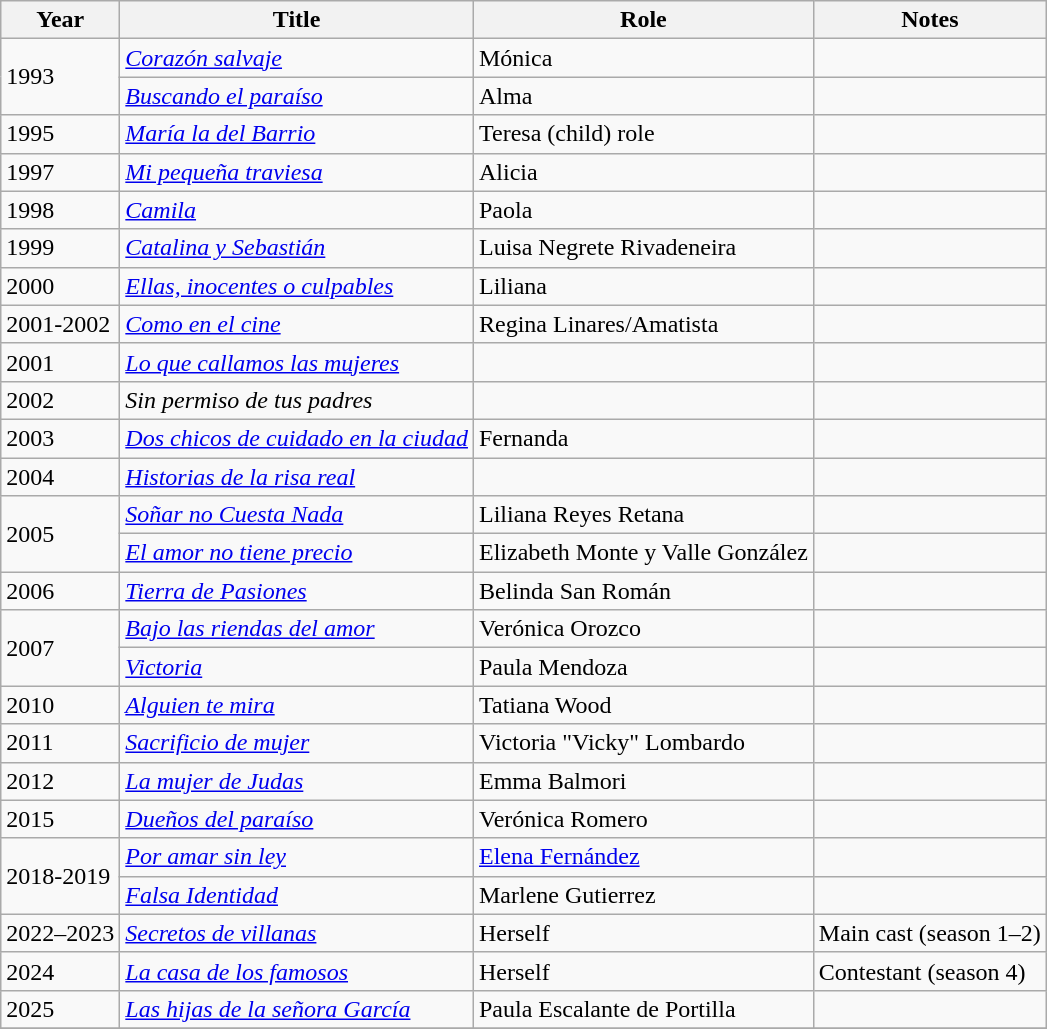<table class="wikitable sortable">
<tr>
<th>Year</th>
<th>Title</th>
<th>Role</th>
<th>Notes</th>
</tr>
<tr>
<td rowspan="2">1993</td>
<td><em><a href='#'>Corazón salvaje</a></em></td>
<td>Mónica</td>
<td></td>
</tr>
<tr>
<td><em><a href='#'>Buscando el paraíso</a></em></td>
<td>Alma</td>
<td></td>
</tr>
<tr>
<td>1995</td>
<td><em><a href='#'>María la del Barrio</a></em></td>
<td>Teresa (child) role</td>
<td></td>
</tr>
<tr>
<td>1997</td>
<td><em><a href='#'>Mi pequeña traviesa</a></em></td>
<td>Alicia</td>
<td></td>
</tr>
<tr>
<td>1998</td>
<td><em><a href='#'>Camila</a></em></td>
<td>Paola</td>
<td></td>
</tr>
<tr>
<td>1999</td>
<td><em><a href='#'>Catalina y Sebastián</a></em></td>
<td>Luisa Negrete Rivadeneira</td>
<td></td>
</tr>
<tr>
<td>2000</td>
<td><em><a href='#'>Ellas, inocentes o culpables</a></em></td>
<td>Liliana</td>
<td></td>
</tr>
<tr>
<td>2001-2002</td>
<td><em><a href='#'>Como en el cine</a></em></td>
<td>Regina Linares/Amatista</td>
<td></td>
</tr>
<tr>
<td>2001</td>
<td><em><a href='#'>Lo que callamos las mujeres</a></em></td>
<td></td>
<td></td>
</tr>
<tr>
<td>2002</td>
<td><em>Sin permiso de tus padres</em></td>
<td></td>
<td></td>
</tr>
<tr>
<td>2003</td>
<td><em><a href='#'>Dos chicos de cuidado en la ciudad</a></em></td>
<td>Fernanda</td>
<td></td>
</tr>
<tr>
<td>2004</td>
<td><em><a href='#'>Historias de la risa real</a></em></td>
<td></td>
<td></td>
</tr>
<tr>
<td rowspan="2">2005</td>
<td><em><a href='#'>Soñar no Cuesta Nada</a></em></td>
<td>Liliana Reyes Retana</td>
<td></td>
</tr>
<tr>
<td><em><a href='#'>El amor no tiene precio</a></em></td>
<td>Elizabeth Monte y Valle González</td>
<td></td>
</tr>
<tr>
<td>2006</td>
<td><em><a href='#'>Tierra de Pasiones</a></em></td>
<td>Belinda San Román</td>
<td></td>
</tr>
<tr>
<td rowspan="2">2007</td>
<td><em><a href='#'>Bajo las riendas del amor</a></em></td>
<td>Verónica Orozco</td>
<td></td>
</tr>
<tr>
<td><em><a href='#'>Victoria</a></em></td>
<td>Paula Mendoza</td>
<td></td>
</tr>
<tr>
<td>2010</td>
<td><em><a href='#'>Alguien te mira</a></em></td>
<td>Tatiana Wood</td>
<td></td>
</tr>
<tr>
<td>2011</td>
<td><em><a href='#'>Sacrificio de mujer</a></em></td>
<td>Victoria "Vicky" Lombardo</td>
<td></td>
</tr>
<tr>
<td>2012</td>
<td><em><a href='#'>La mujer de Judas</a></em></td>
<td>Emma Balmori</td>
<td></td>
</tr>
<tr>
<td>2015</td>
<td><em><a href='#'>Dueños del paraíso</a></em></td>
<td>Verónica Romero</td>
<td></td>
</tr>
<tr>
<td rowspan="2">2018-2019</td>
<td><em><a href='#'>Por amar sin ley</a></em></td>
<td><a href='#'>Elena Fernández</a></td>
<td></td>
</tr>
<tr>
<td><em><a href='#'>Falsa Identidad</a></em></td>
<td>Marlene Gutierrez</td>
<td></td>
</tr>
<tr>
<td>2022–2023</td>
<td><em><a href='#'>Secretos de villanas</a></em></td>
<td>Herself</td>
<td>Main cast (season 1–2)</td>
</tr>
<tr>
<td>2024</td>
<td><em><a href='#'>La casa de los famosos</a></em></td>
<td>Herself</td>
<td>Contestant (season 4)</td>
</tr>
<tr>
<td>2025</td>
<td><em><a href='#'>Las hijas de la señora García</a></em></td>
<td>Paula Escalante de Portilla</td>
<td></td>
</tr>
<tr>
</tr>
</table>
